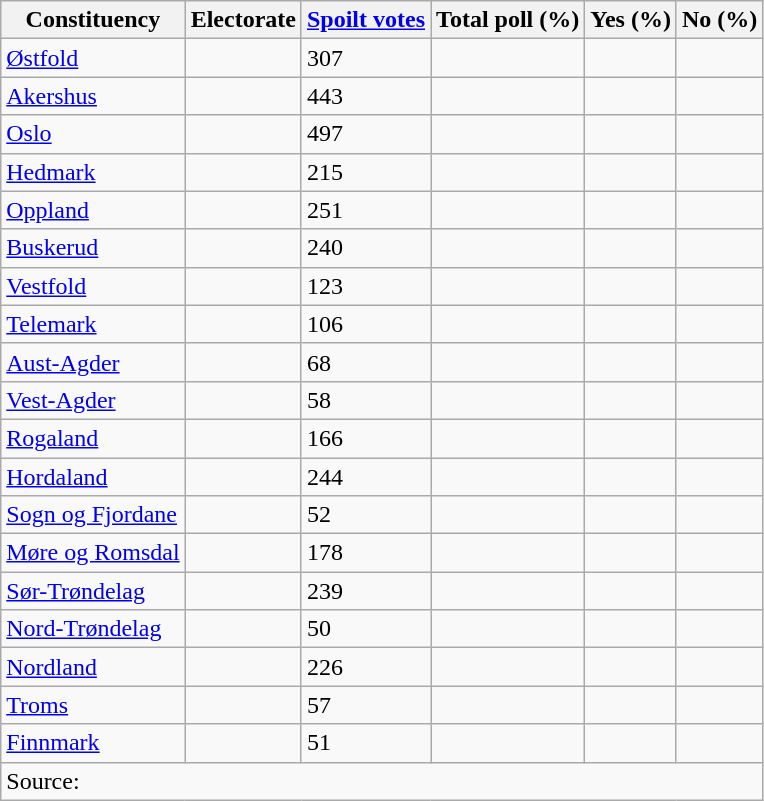<table class="wikitable sortable">
<tr>
<th>Constituency</th>
<th>Electorate</th>
<th><a href='#'>Spoilt votes</a></th>
<th>Total poll (%)</th>
<th>Yes (%)</th>
<th>No (%)</th>
</tr>
<tr>
<td><a href='#'>Østfold</a></td>
<td></td>
<td>307</td>
<td></td>
<td></td>
<td></td>
</tr>
<tr>
<td><a href='#'>Akershus</a></td>
<td></td>
<td>443</td>
<td></td>
<td></td>
<td></td>
</tr>
<tr>
<td><a href='#'>Oslo</a></td>
<td></td>
<td>497</td>
<td></td>
<td></td>
<td></td>
</tr>
<tr>
<td><a href='#'>Hedmark</a></td>
<td></td>
<td>215</td>
<td></td>
<td></td>
<td></td>
</tr>
<tr>
<td><a href='#'>Oppland</a></td>
<td></td>
<td>251</td>
<td></td>
<td></td>
<td></td>
</tr>
<tr>
<td><a href='#'>Buskerud</a></td>
<td></td>
<td>240</td>
<td></td>
<td></td>
<td></td>
</tr>
<tr>
<td><a href='#'>Vestfold</a></td>
<td></td>
<td>123</td>
<td></td>
<td></td>
<td></td>
</tr>
<tr>
<td><a href='#'>Telemark</a></td>
<td></td>
<td>106</td>
<td></td>
<td></td>
<td></td>
</tr>
<tr>
<td><a href='#'>Aust-Agder</a></td>
<td></td>
<td>68</td>
<td></td>
<td></td>
<td></td>
</tr>
<tr>
<td><a href='#'>Vest-Agder</a></td>
<td></td>
<td>58</td>
<td></td>
<td></td>
<td></td>
</tr>
<tr>
<td><a href='#'>Rogaland</a></td>
<td></td>
<td>166</td>
<td></td>
<td></td>
<td></td>
</tr>
<tr>
<td><a href='#'>Hordaland</a></td>
<td></td>
<td>244</td>
<td></td>
<td></td>
<td></td>
</tr>
<tr>
<td><a href='#'>Sogn og Fjordane</a></td>
<td></td>
<td>52</td>
<td></td>
<td></td>
<td></td>
</tr>
<tr>
<td><a href='#'>Møre og Romsdal</a></td>
<td></td>
<td>178</td>
<td></td>
<td></td>
<td></td>
</tr>
<tr>
<td><a href='#'>Sør-Trøndelag</a></td>
<td></td>
<td>239</td>
<td></td>
<td></td>
<td></td>
</tr>
<tr>
<td><a href='#'>Nord-Trøndelag</a></td>
<td></td>
<td>50</td>
<td></td>
<td></td>
<td></td>
</tr>
<tr>
<td><a href='#'>Nordland</a></td>
<td></td>
<td>226</td>
<td></td>
<td></td>
<td></td>
</tr>
<tr>
<td><a href='#'>Troms</a></td>
<td></td>
<td>57</td>
<td></td>
<td></td>
<td></td>
</tr>
<tr>
<td><a href='#'>Finnmark</a></td>
<td></td>
<td>51</td>
<td></td>
<td></td>
<td></td>
</tr>
<tr class=sortbottom>
<td align=left colspan=9>Source:  </td>
</tr>
</table>
